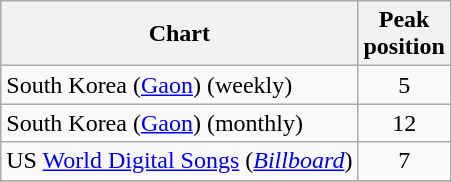<table class="wikitable sortable">
<tr>
<th>Chart</th>
<th>Peak<br>position</th>
</tr>
<tr>
<td>South Korea (<a href='#'>Gaon</a>) (weekly)</td>
<td align=center>5</td>
</tr>
<tr>
<td>South Korea (<a href='#'>Gaon</a>) (monthly)</td>
<td align=center>12</td>
</tr>
<tr>
<td>US <a href='#'>World Digital Songs</a> (<em><a href='#'>Billboard</a></em>)</td>
<td align=center>7</td>
</tr>
<tr>
</tr>
</table>
